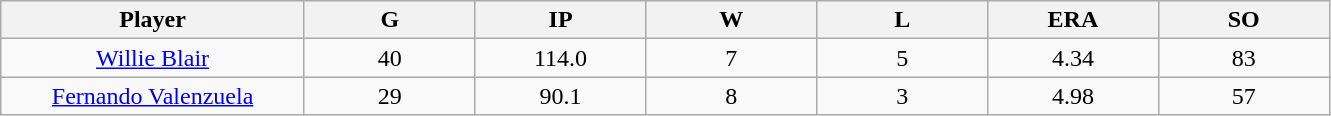<table class="wikitable sortable">
<tr>
<th bgcolor="#DDDDFF" width="16%">Player</th>
<th bgcolor="#DDDDFF" width="9%">G</th>
<th bgcolor="#DDDDFF" width="9%">IP</th>
<th bgcolor="#DDDDFF" width="9%">W</th>
<th bgcolor="#DDDDFF" width="9%">L</th>
<th bgcolor="#DDDDFF" width="9%">ERA</th>
<th bgcolor="#DDDDFF" width="9%">SO</th>
</tr>
<tr align=center>
<td><a href='#'>Willie Blair</a></td>
<td>40</td>
<td>114.0</td>
<td>7</td>
<td>5</td>
<td>4.34</td>
<td>83</td>
</tr>
<tr align=center>
<td><a href='#'>Fernando Valenzuela</a></td>
<td>29</td>
<td>90.1</td>
<td>8</td>
<td>3</td>
<td>4.98</td>
<td>57</td>
</tr>
</table>
